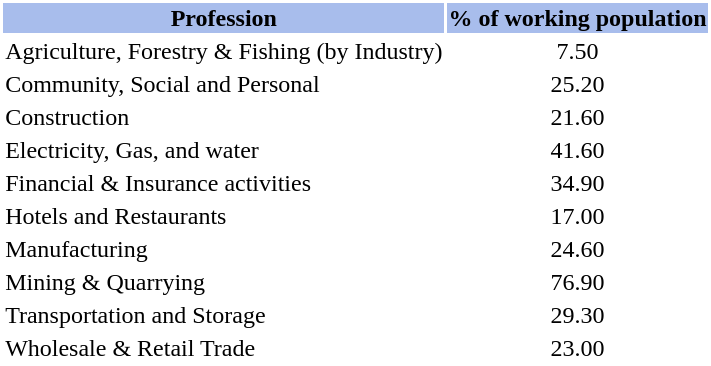<table class="toccolours" style="clear:right; float:right; background:#ffffff; margin: 0 0 0.5em 1em; width:300">
<tr>
<td style="text-align:center;background:#A8BDEC"><strong>Profession</strong></td>
<td style="text-align:center;background:#A8BDEC"><strong>% of working population</strong></td>
</tr>
<tr>
<td>Agriculture, Forestry & Fishing (by Industry)</td>
<td style="text-align:center;">7.50</td>
</tr>
<tr>
<td>Community, Social and Personal</td>
<td style="text-align:center;">25.20</td>
</tr>
<tr>
<td>Construction</td>
<td style="text-align:center;">21.60</td>
</tr>
<tr>
<td>Electricity, Gas, and water</td>
<td style="text-align:center;">41.60</td>
</tr>
<tr>
<td>Financial & Insurance activities</td>
<td style="text-align:center;">34.90</td>
</tr>
<tr>
<td>Hotels and Restaurants</td>
<td style="text-align:center;">17.00</td>
</tr>
<tr>
<td>Manufacturing</td>
<td style="text-align:center;">24.60</td>
</tr>
<tr>
<td>Mining & Quarrying</td>
<td style="text-align:center;">76.90</td>
</tr>
<tr>
<td>Transportation and Storage</td>
<td style="text-align:center;">29.30</td>
</tr>
<tr>
<td>Wholesale & Retail Trade</td>
<td style="text-align:center;">23.00</td>
</tr>
</table>
